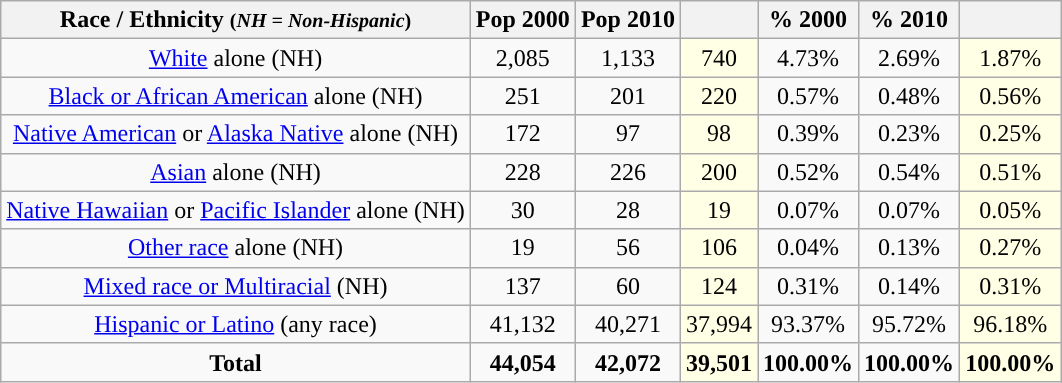<table class="wikitable" style="text-align:center;">
<tr>
<th>Race / Ethnicity <small>(<em>NH = Non-Hispanic</em>)</small></th>
<th>Pop 2000</th>
<th>Pop 2010</th>
<th></th>
<th>% 2000</th>
<th>% 2010</th>
<th></th>
</tr>
<tr>
<td><a href='#'>White</a> alone (NH)</td>
<td>2,085</td>
<td>1,133</td>
<td style='background: #ffffe6;'>740</td>
<td>4.73%</td>
<td>2.69%</td>
<td style='background: #ffffe6;'>1.87%</td>
</tr>
<tr>
<td><a href='#'>Black or African American</a> alone (NH)</td>
<td>251</td>
<td>201</td>
<td style='background: #ffffe6;'>220</td>
<td>0.57%</td>
<td>0.48%</td>
<td style='background: #ffffe6;'>0.56%</td>
</tr>
<tr>
<td><a href='#'>Native American</a> or <a href='#'>Alaska Native</a> alone (NH)</td>
<td>172</td>
<td>97</td>
<td style='background: #ffffe6;'>98</td>
<td>0.39%</td>
<td>0.23%</td>
<td style='background: #ffffe6;'>0.25%</td>
</tr>
<tr>
<td><a href='#'>Asian</a> alone (NH)</td>
<td>228</td>
<td>226</td>
<td style='background: #ffffe6;'>200</td>
<td>0.52%</td>
<td>0.54%</td>
<td style='background: #ffffe6;'>0.51%</td>
</tr>
<tr>
<td><a href='#'>Native Hawaiian</a> or <a href='#'>Pacific Islander</a> alone (NH)</td>
<td>30</td>
<td>28</td>
<td style='background: #ffffe6;'>19</td>
<td>0.07%</td>
<td>0.07%</td>
<td style='background: #ffffe6;'>0.05%</td>
</tr>
<tr>
<td><a href='#'>Other race</a> alone (NH)</td>
<td>19</td>
<td>56</td>
<td style='background: #ffffe6;'>106</td>
<td>0.04%</td>
<td>0.13%</td>
<td style='background: #ffffe6;'>0.27%</td>
</tr>
<tr>
<td><a href='#'>Mixed race or Multiracial</a> (NH)</td>
<td>137</td>
<td>60</td>
<td style='background: #ffffe6;'>124</td>
<td>0.31%</td>
<td>0.14%</td>
<td style='background: #ffffe6;'>0.31%</td>
</tr>
<tr>
<td><a href='#'>Hispanic or Latino</a> (any race)</td>
<td>41,132</td>
<td>40,271</td>
<td style='background: #ffffe6;'>37,994</td>
<td>93.37%</td>
<td>95.72%</td>
<td style='background: #ffffe6;'>96.18%</td>
</tr>
<tr>
<td><strong>Total</strong></td>
<td><strong>44,054</strong></td>
<td><strong>42,072</strong></td>
<td style='background: #ffffe6;'><strong>39,501</strong></td>
<td><strong>100.00%</strong></td>
<td><strong>100.00%</strong></td>
<td style='background: #ffffe6;'><strong>100.00%</strong></td>
</tr>
</table>
